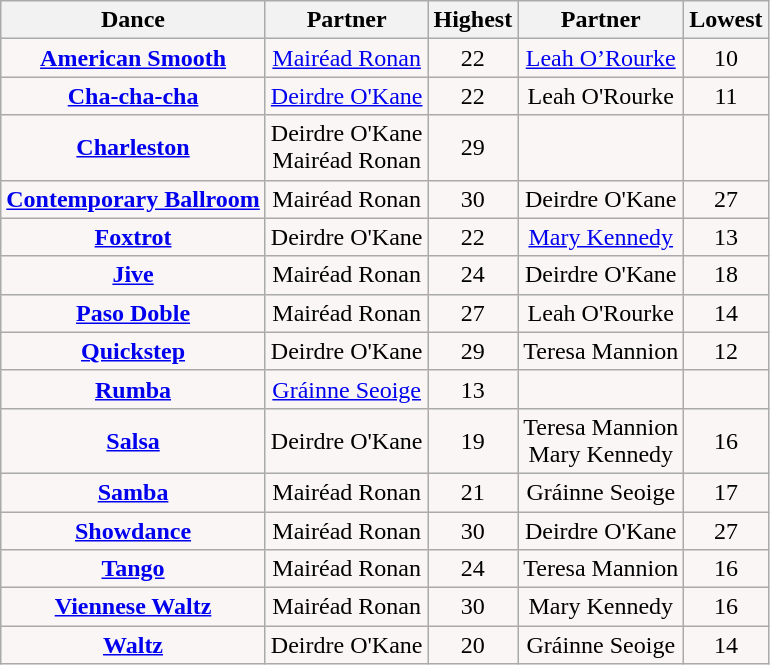<table class="wikitable sortable collapsed">
<tr style="text-align:Center; background:cc;">
<th>Dance</th>
<th>Partner</th>
<th>Highest</th>
<th>Partner</th>
<th>Lowest</th>
</tr>
<tr style="text-align: center; background:#faf6f6">
<td><strong><a href='#'>American Smooth</a></strong></td>
<td><a href='#'>Mairéad Ronan</a></td>
<td>22</td>
<td><a href='#'>Leah O’Rourke</a></td>
<td>10</td>
</tr>
<tr style="text-align: center; background:#faf6f6">
<td><strong><a href='#'>Cha-cha-cha</a></strong></td>
<td><a href='#'>Deirdre O'Kane</a></td>
<td>22</td>
<td>Leah O'Rourke</td>
<td>11</td>
</tr>
<tr style="text-align: center; background:#faf6f6">
<td><strong><a href='#'>Charleston</a></strong></td>
<td>Deirdre O'Kane<br>Mairéad Ronan</td>
<td>29</td>
<td></td>
<td></td>
</tr>
<tr style="text-align: center; background:#faf6f6">
<td><strong><a href='#'>Contemporary Ballroom</a></strong></td>
<td>Mairéad Ronan</td>
<td>30</td>
<td>Deirdre O'Kane</td>
<td>27</td>
</tr>
<tr style="text-align: center; background:#faf6f6">
<td><strong><a href='#'>Foxtrot</a></strong></td>
<td>Deirdre O'Kane</td>
<td>22</td>
<td><a href='#'>Mary Kennedy</a></td>
<td>13</td>
</tr>
<tr style="text-align: center; background:#faf6f6">
<td><strong><a href='#'>Jive</a></strong></td>
<td>Mairéad Ronan</td>
<td>24</td>
<td>Deirdre O'Kane</td>
<td>18</td>
</tr>
<tr style="text-align: center; background:#faf6f6">
<td><strong><a href='#'>Paso Doble</a></strong></td>
<td>Mairéad Ronan</td>
<td>27</td>
<td>Leah O'Rourke</td>
<td>14</td>
</tr>
<tr style="text-align: center; background:#faf6f6">
<td><strong><a href='#'>Quickstep</a></strong></td>
<td>Deirdre O'Kane</td>
<td>29</td>
<td>Teresa Mannion</td>
<td>12</td>
</tr>
<tr style="text-align: center; background:#faf6f6">
<td><strong><a href='#'>Rumba</a></strong></td>
<td><a href='#'>Gráinne Seoige</a></td>
<td>13</td>
<td></td>
<td></td>
</tr>
<tr style="text-align: center; background:#faf6f6">
<td><strong><a href='#'>Salsa</a></strong></td>
<td>Deirdre O'Kane</td>
<td>19</td>
<td>Teresa Mannion<br>Mary Kennedy</td>
<td>16</td>
</tr>
<tr style="text-align: center; background:#faf6f6">
<td><strong><a href='#'>Samba</a></strong></td>
<td>Mairéad Ronan</td>
<td>21</td>
<td>Gráinne Seoige</td>
<td>17</td>
</tr>
<tr style="text-align: center; background:#faf6f6">
<td><strong><a href='#'>Showdance</a></strong></td>
<td>Mairéad Ronan</td>
<td>30</td>
<td>Deirdre O'Kane</td>
<td>27</td>
</tr>
<tr style="text-align: center; background:#faf6f6">
<td><strong><a href='#'>Tango</a></strong></td>
<td>Mairéad Ronan</td>
<td>24</td>
<td>Teresa Mannion</td>
<td>16</td>
</tr>
<tr style="text-align: center; background:#faf6f6">
<td><strong><a href='#'>Viennese Waltz</a></strong></td>
<td>Mairéad Ronan</td>
<td>30</td>
<td>Mary Kennedy</td>
<td>16</td>
</tr>
<tr style="text-align: center; background:#faf6f6">
<td><strong><a href='#'>Waltz</a></strong></td>
<td>Deirdre O'Kane</td>
<td>20</td>
<td>Gráinne Seoige</td>
<td>14</td>
</tr>
</table>
